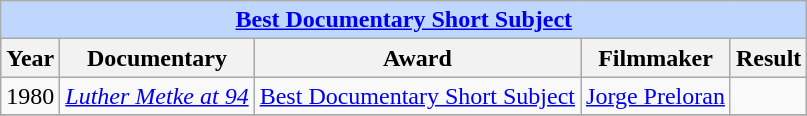<table class="wikitable">
<tr ---- bgcolor="#bfd7ff">
<td colspan=6 align=center><strong><a href='#'>Best Documentary Short Subject</a></strong></td>
</tr>
<tr bgcolor="#CCCCCC">
<th>Year</th>
<th>Documentary</th>
<th>Award</th>
<th>Filmmaker</th>
<th>Result</th>
</tr>
<tr>
<td>1980</td>
<td><em><a href='#'>Luther Metke at 94</a></em></td>
<td><a href='#'>Best Documentary Short Subject</a></td>
<td><a href='#'>Jorge Preloran</a></td>
<td></td>
</tr>
<tr>
</tr>
</table>
